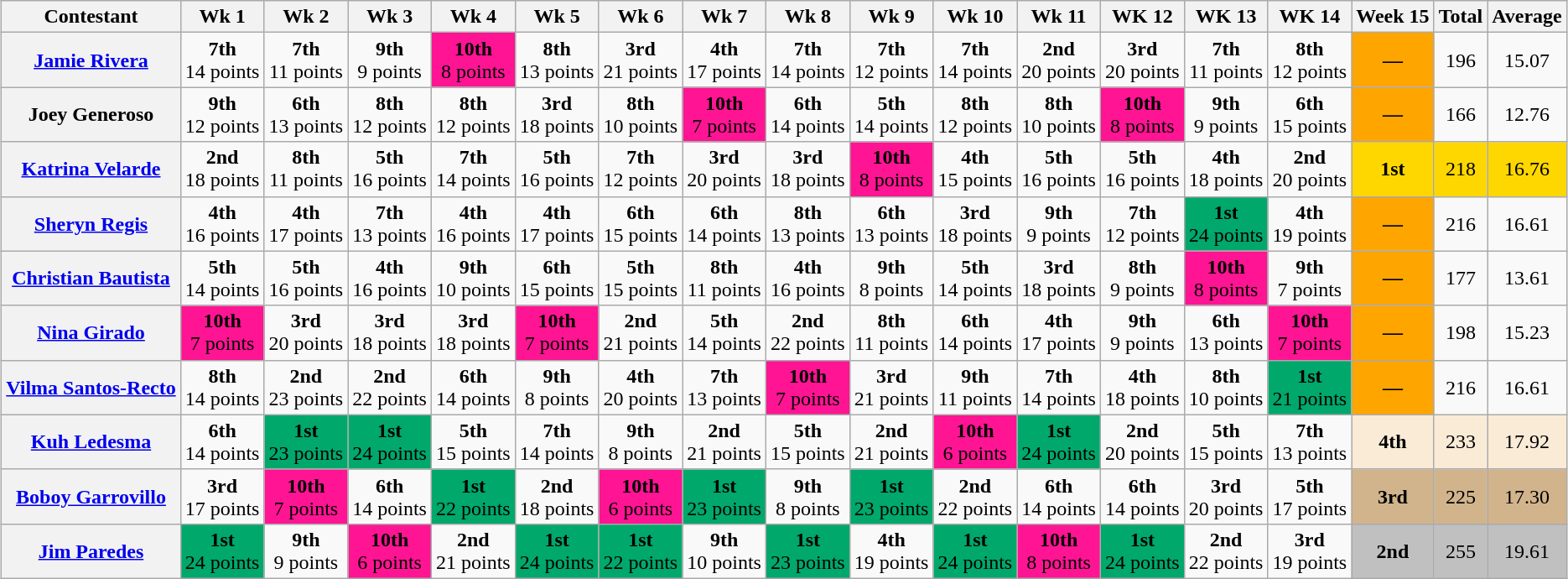<table class="sortable wikitable" style="margin:auto; text-align:center; white-space:nowrap; width:85%;">
<tr>
<th>Contestant</th>
<th>Wk 1</th>
<th>Wk 2</th>
<th>Wk 3</th>
<th>Wk 4</th>
<th>Wk 5</th>
<th>Wk 6</th>
<th>Wk 7</th>
<th>Wk 8</th>
<th>Wk 9</th>
<th>Wk 10</th>
<th>Wk 11</th>
<th>WK 12</th>
<th>WK 13</th>
<th>WK 14</th>
<th>Week 15</th>
<th>Total</th>
<th>Average</th>
</tr>
<tr>
<th><a href='#'>Jamie Rivera</a></th>
<td><strong>7th</strong><br>14 points</td>
<td><strong>7th</strong><br> 11 points</td>
<td><strong>9th</strong><br> 9 points</td>
<td bgcolor="deeppink"><strong>10th</strong><br> 8 points</td>
<td><strong>8th</strong><br> 13 points</td>
<td><strong>3rd</strong><br> 21 points</td>
<td><strong>4th</strong><br> 17 points</td>
<td><strong>7th</strong><br> 14 points</td>
<td><strong>7th</strong><br> 12 points</td>
<td><strong>7th</strong><br> 14 points</td>
<td><strong>2nd</strong><br> 20 points</td>
<td><strong>3rd</strong><br> 20 points</td>
<td><strong>7th</strong><br> 11 points</td>
<td><strong>8th</strong><br> 12 points</td>
<td data-sort-value="5" bgcolor="orange"><strong>—</strong></td>
<td>196</td>
<td>15.07</td>
</tr>
<tr>
<th>Joey Generoso</th>
<td><strong>9th</strong><br> 12 points</td>
<td><strong>6th</strong><br> 13 points</td>
<td><strong>8th</strong><br> 12 points</td>
<td><strong>8th</strong><br> 12 points</td>
<td><strong>3rd</strong><br> 18 points</td>
<td><strong>8th</strong><br> 10 points</td>
<td bgcolor="deeppink"><strong>10th</strong><br> 7 points</td>
<td><strong>6th</strong><br> 14 points</td>
<td><strong>5th</strong><br> 14 points</td>
<td><strong>8th</strong><br> 12 points</td>
<td><strong>8th</strong><br> 10 points</td>
<td bgcolor="deeppink"><strong>10th</strong><br> 8 points</td>
<td><strong>9th</strong><br> 9 points</td>
<td><strong>6th</strong><br> 15 points</td>
<td data-sort-value="5" bgcolor="orange"><strong>—</strong></td>
<td>166</td>
<td>12.76</td>
</tr>
<tr>
<th><a href='#'>Katrina Velarde</a></th>
<td><strong>2nd</strong><br> 18 points</td>
<td><strong>8th</strong><br> 11 points</td>
<td><strong>5th</strong><br> 16 points</td>
<td><strong>7th</strong><br> 14 points</td>
<td><strong>5th</strong><br> 16 points</td>
<td><strong>7th</strong><br> 12 points</td>
<td><strong>3rd</strong><br> 20 points</td>
<td><strong>3rd</strong><br> 18 points</td>
<td bgcolor="deeppink"><strong>10th</strong><br> 8 points</td>
<td><strong>4th</strong><br> 15 points</td>
<td><strong>5th</strong><br> 16 points</td>
<td><strong>5th</strong><br> 16 points</td>
<td><strong>4th</strong><br> 18 points</td>
<td><strong>2nd</strong><br> 20 points</td>
<td bgcolor="gold"><strong>1st</strong></td>
<td bgcolor="gold">218</td>
<td bgcolor="gold">16.76</td>
</tr>
<tr>
<th><a href='#'>Sheryn Regis</a></th>
<td><strong>4th</strong><br> 16 points</td>
<td><strong>4th</strong><br> 17 points</td>
<td><strong>7th</strong><br> 13 points</td>
<td><strong>4th</strong><br> 16 points</td>
<td><strong>4th</strong><br> 17 points</td>
<td><strong>6th</strong><br> 15 points</td>
<td><strong>6th</strong><br> 14 points</td>
<td><strong>8th</strong><br> 13 points</td>
<td><strong>6th</strong><br> 13 points</td>
<td><strong>3rd</strong><br> 18 points</td>
<td><strong>9th</strong><br> 9 points</td>
<td><strong>7th</strong><br> 12 points</td>
<td bgcolor="#00A86B"><strong>1st</strong><br> 24 points</td>
<td><strong>4th</strong><br> 19 points</td>
<td data-sort-value="5" bgcolor="orange"><strong>—</strong></td>
<td>216</td>
<td>16.61</td>
</tr>
<tr>
<th><a href='#'>Christian Bautista</a></th>
<td><strong>5th</strong><br> 14 points</td>
<td><strong>5th</strong><br> 16 points</td>
<td><strong>4th</strong><br> 16 points</td>
<td><strong>9th</strong><br> 10 points</td>
<td><strong>6th</strong><br> 15 points</td>
<td><strong>5th</strong><br> 15 points</td>
<td><strong>8th</strong><br> 11 points</td>
<td><strong>4th</strong><br> 16 points</td>
<td><strong>9th</strong><br> 8 points</td>
<td><strong>5th</strong><br> 14 points</td>
<td><strong>3rd</strong><br> 18 points</td>
<td><strong>8th</strong><br> 9 points</td>
<td bgcolor="deeppink"><strong>10th </strong><br> 8 points</td>
<td><strong>9th</strong><br> 7 points</td>
<td data-sort-value="5" bgcolor="orange"><strong>—</strong></td>
<td>177</td>
<td>13.61</td>
</tr>
<tr>
<th><a href='#'>Nina Girado</a></th>
<td bgcolor="deeppink"><strong>10th</strong><br>7 points</td>
<td><strong>3rd</strong><br> 20 points</td>
<td><strong>3rd</strong><br> 18 points</td>
<td><strong>3rd</strong><br> 18 points</td>
<td bgcolor="deeppink"><strong>10th </strong><br> 7 points</td>
<td><strong>2nd</strong><br> 21 points</td>
<td><strong>5th</strong><br> 14 points</td>
<td><strong>2nd</strong><br> 22 points</td>
<td><strong>8th</strong><br> 11 points</td>
<td><strong>6th</strong><br> 14 points</td>
<td><strong>4th</strong><br> 17 points</td>
<td><strong>9th</strong><br> 9 points</td>
<td><strong>6th</strong><br> 13 points</td>
<td bgcolor="deeppink"><strong>10th</strong><br> 7 points</td>
<td data-sort-value="5" bgcolor="orange"><strong>—</strong></td>
<td>198</td>
<td>15.23</td>
</tr>
<tr>
<th><a href='#'>Vilma Santos-Recto</a></th>
<td><strong>8th</strong><br> 14 points</td>
<td><strong>2nd</strong><br> 23 points</td>
<td><strong>2nd</strong><br> 22 points</td>
<td><strong>6th</strong><br> 14 points</td>
<td><strong>9th </strong><br> 8 points</td>
<td><strong>4th</strong><br> 20 points</td>
<td><strong>7th</strong><br> 13 points</td>
<td bgcolor="deeppink"><strong>10th</strong><br> 7 points</td>
<td><strong>3rd</strong><br> 21 points</td>
<td><strong>9th</strong><br> 11 points</td>
<td><strong>7th</strong><br> 14 points</td>
<td><strong>4th</strong><br> 18 points</td>
<td><strong>8th</strong><br> 10 points</td>
<td bgcolor="#00A86B"><strong>1st</strong><br> 21 points</td>
<td data-sort-value="5" bgcolor="orange"><strong>—</strong></td>
<td>216</td>
<td>16.61</td>
</tr>
<tr>
<th><a href='#'>Kuh Ledesma</a></th>
<td><strong>6th</strong><br> 14 points</td>
<td bgcolor="#00A86B"><strong>1st</strong><br> 23 points</td>
<td bgcolor="#00A86B"><strong>1st</strong><br>24 points</td>
<td><strong>5th</strong><br> 15 points</td>
<td><strong>7th</strong><br> 14 points</td>
<td><strong>9th</strong><br> 8 points</td>
<td><strong>2nd</strong><br> 21 points</td>
<td><strong>5th</strong><br> 15 points</td>
<td><strong>2nd</strong><br> 21 points</td>
<td bgcolor="deeppink"><strong>10th</strong><br> 6 points</td>
<td bgcolor="#00A86B"><strong>1st</strong><br> 24 points</td>
<td><strong>2nd</strong><br> 20 points</td>
<td><strong>5th</strong><br> 15 points</td>
<td><strong>7th</strong><br> 13 points</td>
<td bgcolor="antiquewhite"><strong>4th</strong></td>
<td bgcolor="antiquewhite">233</td>
<td bgcolor="antiquewhite">17.92</td>
</tr>
<tr>
<th><a href='#'>Boboy Garrovillo</a></th>
<td><strong>3rd</strong><br> 17 points</td>
<td bgcolor="deeppink"><strong>10th</strong><br>7 points</td>
<td><strong>6th</strong><br> 14 points</td>
<td bgcolor="#00A86B"><strong>1st</strong><br> 22 points</td>
<td><strong>2nd</strong><br> 18 points</td>
<td bgcolor="deeppink"><strong>10th</strong><br> 6 points</td>
<td bgcolor="#00A86B"><strong>1st</strong><br> 23 points</td>
<td><strong>9th</strong><br> 8 points</td>
<td bgcolor="#00A86B"><strong>1st</strong><br>23 points</td>
<td><strong>2nd</strong><br> 22 points</td>
<td><strong>6th</strong><br> 14 points</td>
<td><strong>6th</strong><br> 14 points</td>
<td><strong>3rd</strong><br> 20 points</td>
<td><strong>5th</strong><br> 17 points</td>
<td bgcolor="tan"><strong>3rd</strong></td>
<td bgcolor="tan">225</td>
<td bgcolor="tan">17.30</td>
</tr>
<tr>
<th><a href='#'>Jim Paredes</a></th>
<td bgcolor="#00A86B"><strong>1st</strong><br> 24 points</td>
<td><strong>9th</strong><br> 9 points</td>
<td bgcolor="deeppink"><strong>10th</strong><br> 6 points</td>
<td><strong>2nd</strong><br> 21 points</td>
<td bgcolor="#00A86B"><strong>1st</strong><br> 24 points</td>
<td bgcolor="#00A86B"><strong>1st</strong><br> 22 points</td>
<td><strong>9th</strong><br> 10 points</td>
<td bgcolor="#00A86B"><strong>1st</strong><br>23 points</td>
<td><strong>4th</strong><br> 19 points</td>
<td bgcolor="#00A86B"><strong>1st</strong><br> 24 points</td>
<td bgcolor="deeppink"><strong>10th</strong><br> 8 points</td>
<td bgcolor="#00A86B"><strong>1st</strong><br> 24 points</td>
<td><strong>2nd</strong><br> 22 points</td>
<td><strong>3rd</strong><br> 19 points</td>
<td bgcolor="silver"><strong>2nd</strong></td>
<td bgcolor="silver">255</td>
<td bgcolor="silver">19.61</td>
</tr>
</table>
